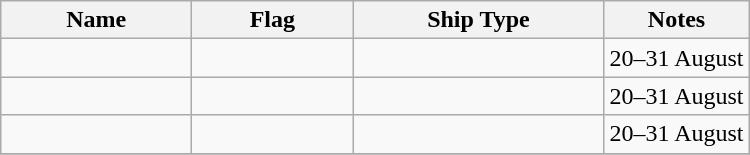<table class="wikitable sortable">
<tr>
<th scope="col" width="120px">Name</th>
<th scope="col" width="100px">Flag</th>
<th scope="col" width="160px">Ship Type</th>
<th>Notes</th>
</tr>
<tr>
<td></td>
<td></td>
<td></td>
<td>20–31 August</td>
</tr>
<tr>
<td></td>
<td></td>
<td></td>
<td>20–31 August</td>
</tr>
<tr>
<td></td>
<td></td>
<td></td>
<td>20–31 August</td>
</tr>
<tr>
</tr>
</table>
